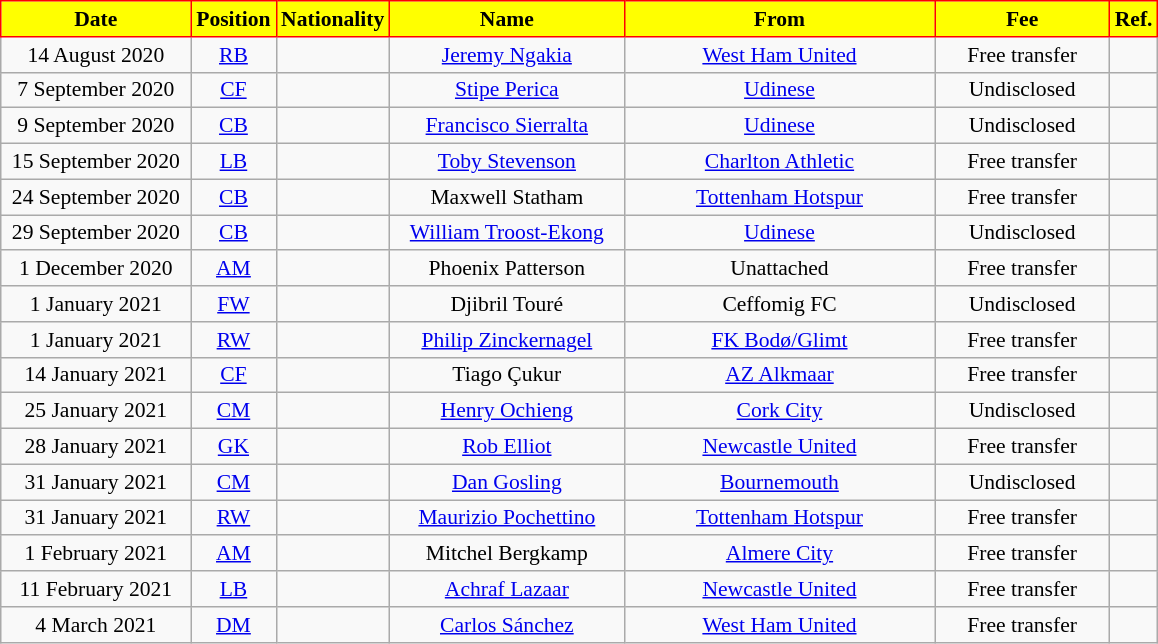<table class="wikitable"  style="text-align:center; font-size:90%; ">
<tr>
<th style="background:#FFFF00; color:black; border:1px solid red; width:120px;">Date</th>
<th style="background:#FFFF00; color:black; border:1px solid red; width:50px;">Position</th>
<th style="background:#FFFF00; color:black; border:1px solid red; width:50px;">Nationality</th>
<th style="background:#FFFF00; color:black; border:1px solid red; width:150px;">Name</th>
<th style="background:#FFFF00; color:black; border:1px solid red; width:200px;">From</th>
<th style="background:#FFFF00; color:black; border:1px solid red; width:110px;">Fee</th>
<th style="background:#FFFF00; color:black; border:1px solid red; width:25px;">Ref.</th>
</tr>
<tr>
<td>14 August 2020</td>
<td><a href='#'>RB</a></td>
<td></td>
<td><a href='#'>Jeremy Ngakia</a></td>
<td> <a href='#'>West Ham United</a></td>
<td>Free transfer</td>
<td></td>
</tr>
<tr>
<td>7 September 2020</td>
<td><a href='#'>CF</a></td>
<td></td>
<td><a href='#'>Stipe Perica</a></td>
<td> <a href='#'>Udinese</a></td>
<td>Undisclosed</td>
<td></td>
</tr>
<tr>
<td>9 September 2020</td>
<td><a href='#'>CB</a></td>
<td></td>
<td><a href='#'>Francisco Sierralta</a></td>
<td> <a href='#'>Udinese</a></td>
<td>Undisclosed</td>
<td></td>
</tr>
<tr>
<td>15 September 2020</td>
<td><a href='#'>LB</a></td>
<td></td>
<td><a href='#'>Toby Stevenson</a></td>
<td> <a href='#'>Charlton Athletic</a></td>
<td>Free transfer</td>
<td></td>
</tr>
<tr>
<td>24 September 2020</td>
<td><a href='#'>CB</a></td>
<td></td>
<td>Maxwell Statham</td>
<td> <a href='#'>Tottenham Hotspur</a></td>
<td>Free transfer</td>
<td></td>
</tr>
<tr>
<td>29 September 2020</td>
<td><a href='#'>CB</a></td>
<td></td>
<td><a href='#'>William Troost-Ekong</a></td>
<td> <a href='#'>Udinese</a></td>
<td>Undisclosed</td>
<td></td>
</tr>
<tr>
<td>1 December 2020</td>
<td><a href='#'>AM</a></td>
<td></td>
<td>Phoenix Patterson</td>
<td>Unattached</td>
<td>Free transfer</td>
<td></td>
</tr>
<tr>
<td>1 January 2021</td>
<td><a href='#'>FW</a></td>
<td></td>
<td>Djibril Touré</td>
<td> Ceffomig FC</td>
<td>Undisclosed</td>
<td></td>
</tr>
<tr>
<td>1 January 2021</td>
<td><a href='#'>RW</a></td>
<td></td>
<td><a href='#'>Philip Zinckernagel</a></td>
<td> <a href='#'>FK Bodø/Glimt</a></td>
<td>Free transfer</td>
<td></td>
</tr>
<tr>
<td>14 January 2021</td>
<td><a href='#'>CF</a></td>
<td></td>
<td>Tiago Çukur</td>
<td> <a href='#'>AZ Alkmaar</a></td>
<td>Free transfer</td>
<td></td>
</tr>
<tr>
<td>25 January 2021</td>
<td><a href='#'>CM</a></td>
<td></td>
<td><a href='#'>Henry Ochieng</a></td>
<td> <a href='#'>Cork City</a></td>
<td>Undisclosed</td>
<td></td>
</tr>
<tr>
<td>28 January 2021</td>
<td><a href='#'>GK</a></td>
<td></td>
<td><a href='#'>Rob Elliot</a></td>
<td> <a href='#'>Newcastle United</a></td>
<td>Free transfer</td>
<td></td>
</tr>
<tr>
<td>31 January 2021</td>
<td><a href='#'>CM</a></td>
<td></td>
<td><a href='#'>Dan Gosling</a></td>
<td> <a href='#'>Bournemouth</a></td>
<td>Undisclosed</td>
<td></td>
</tr>
<tr>
<td>31 January 2021</td>
<td><a href='#'>RW</a></td>
<td></td>
<td><a href='#'>Maurizio Pochettino</a></td>
<td> <a href='#'>Tottenham Hotspur</a></td>
<td>Free transfer</td>
<td></td>
</tr>
<tr>
<td>1 February 2021</td>
<td><a href='#'>AM</a></td>
<td></td>
<td>Mitchel Bergkamp</td>
<td> <a href='#'>Almere City</a></td>
<td>Free transfer</td>
<td></td>
</tr>
<tr>
<td>11 February 2021</td>
<td><a href='#'>LB</a></td>
<td></td>
<td><a href='#'>Achraf Lazaar</a></td>
<td> <a href='#'>Newcastle United</a></td>
<td>Free transfer</td>
<td></td>
</tr>
<tr>
<td>4 March 2021</td>
<td><a href='#'>DM</a></td>
<td></td>
<td><a href='#'>Carlos Sánchez</a></td>
<td> <a href='#'>West Ham United</a></td>
<td>Free transfer</td>
<td></td>
</tr>
</table>
